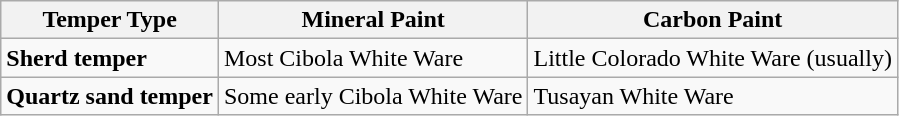<table class="wikitable">
<tr>
<th>Temper Type</th>
<th>Mineral Paint</th>
<th>Carbon Paint</th>
</tr>
<tr>
<td><strong>Sherd temper</strong></td>
<td>Most Cibola White Ware</td>
<td>Little Colorado White Ware (usually)</td>
</tr>
<tr>
<td><strong>Quartz sand temper</strong></td>
<td>Some early Cibola White Ware</td>
<td>Tusayan White Ware</td>
</tr>
</table>
